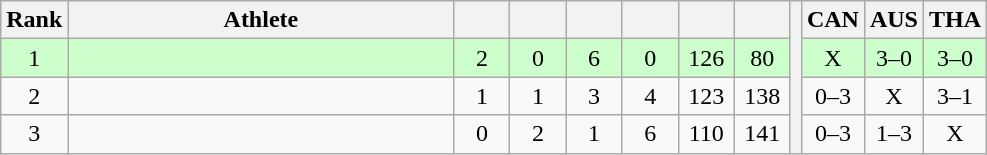<table class="wikitable" style="text-align:center">
<tr>
<th>Rank</th>
<th width=250>Athlete</th>
<th width=30></th>
<th width=30></th>
<th width=30></th>
<th width=30></th>
<th width=30></th>
<th width=30></th>
<th rowspan=4></th>
<th width=30>CAN</th>
<th width=30>AUS</th>
<th width=30>THA</th>
</tr>
<tr style="background-color:#ccffcc;">
<td>1</td>
<td align=left></td>
<td>2</td>
<td>0</td>
<td>6</td>
<td>0</td>
<td>126</td>
<td>80</td>
<td>X</td>
<td>3–0</td>
<td>3–0</td>
</tr>
<tr>
<td>2</td>
<td align=left></td>
<td>1</td>
<td>1</td>
<td>3</td>
<td>4</td>
<td>123</td>
<td>138</td>
<td>0–3</td>
<td>X</td>
<td>3–1</td>
</tr>
<tr>
<td>3</td>
<td align=left></td>
<td>0</td>
<td>2</td>
<td>1</td>
<td>6</td>
<td>110</td>
<td>141</td>
<td>0–3</td>
<td>1–3</td>
<td>X</td>
</tr>
</table>
